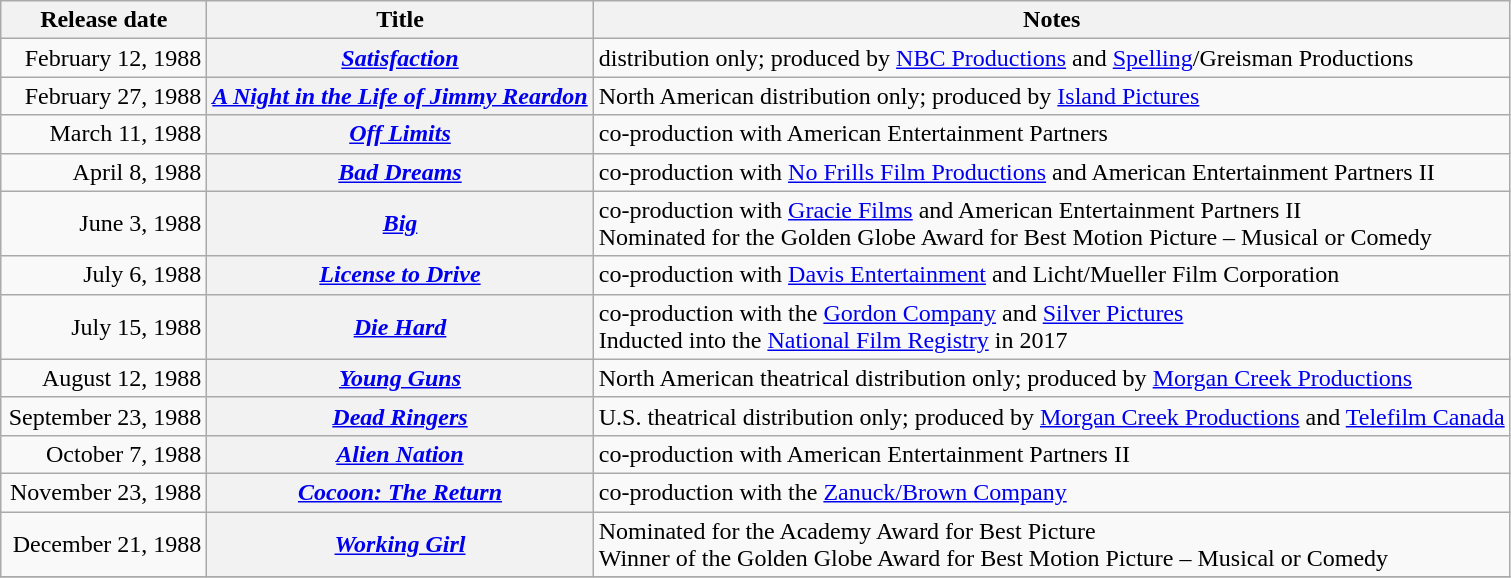<table class="wikitable plainrowheaders sortable">
<tr>
<th scope="col" style="width:130px;">Release date</th>
<th scope="col">Title</th>
<th scope="col" class="unsortable">Notes</th>
</tr>
<tr>
<td style="text-align:right;">February 12, 1988</td>
<th scope="row"><em><a href='#'>Satisfaction</a></em></th>
<td>distribution only; produced by <a href='#'>NBC Productions</a> and <a href='#'>Spelling</a>/Greisman Productions</td>
</tr>
<tr>
<td style="text-align:right;">February 27, 1988</td>
<th scope="row"><em><a href='#'>A Night in the Life of Jimmy Reardon</a></em></th>
<td>North American distribution only; produced by <a href='#'>Island Pictures</a></td>
</tr>
<tr>
<td style="text-align:right;">March 11, 1988</td>
<th scope="row"><em><a href='#'>Off Limits</a></em></th>
<td>co-production with American Entertainment Partners</td>
</tr>
<tr>
<td style="text-align:right;">April 8, 1988</td>
<th scope="row"><em><a href='#'>Bad Dreams</a></em></th>
<td>co-production with <a href='#'>No Frills Film Productions</a> and American Entertainment Partners II</td>
</tr>
<tr>
<td style="text-align:right;">June 3, 1988</td>
<th scope="row"><em><a href='#'>Big</a></em></th>
<td>co-production with <a href='#'>Gracie Films</a> and American Entertainment Partners II<br>Nominated for the Golden Globe Award for Best Motion Picture – Musical or Comedy</td>
</tr>
<tr>
<td style="text-align:right;">July 6, 1988</td>
<th scope="row"><em><a href='#'>License to Drive</a></em></th>
<td>co-production with <a href='#'>Davis Entertainment</a> and Licht/Mueller Film Corporation</td>
</tr>
<tr>
<td style="text-align:right;">July 15, 1988</td>
<th scope="row"><em><a href='#'>Die Hard</a></em></th>
<td>co-production with the <a href='#'>Gordon Company</a> and <a href='#'>Silver Pictures</a><br>Inducted into the <a href='#'>National Film Registry</a> in 2017</td>
</tr>
<tr>
<td style="text-align:right;">August 12, 1988</td>
<th scope="row"><em><a href='#'>Young Guns</a></em></th>
<td>North American theatrical distribution only; produced by <a href='#'>Morgan Creek Productions</a></td>
</tr>
<tr>
<td style="text-align:right;">September 23, 1988</td>
<th scope="row"><em><a href='#'>Dead Ringers</a></em></th>
<td>U.S. theatrical distribution only; produced by <a href='#'>Morgan Creek Productions</a> and <a href='#'>Telefilm Canada</a></td>
</tr>
<tr>
<td style="text-align:right;">October 7, 1988</td>
<th scope="row"><em><a href='#'>Alien Nation</a></em></th>
<td>co-production with American Entertainment Partners II</td>
</tr>
<tr>
<td style="text-align:right;">November 23, 1988</td>
<th scope="row"><em><a href='#'>Cocoon: The Return</a></em></th>
<td>co-production with the <a href='#'>Zanuck/Brown Company</a></td>
</tr>
<tr>
<td style="text-align:right;">December 21, 1988</td>
<th scope="row"><em><a href='#'>Working Girl</a></em></th>
<td>Nominated for the Academy Award for Best Picture<br>Winner of the Golden Globe Award for Best Motion Picture – Musical or Comedy</td>
</tr>
<tr>
</tr>
</table>
